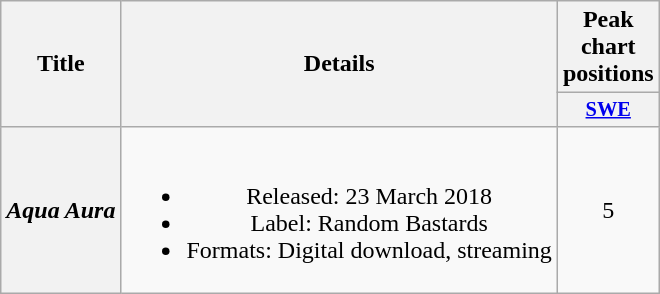<table class="wikitable plainrowheaders" style="text-align:center;">
<tr>
<th scope="col" rowspan="2">Title</th>
<th scope="col" rowspan="2">Details</th>
<th scope="col" colspan="1">Peak chart positions</th>
</tr>
<tr>
<th scope="col" style="width:3em;font-size:85%;"><a href='#'>SWE</a><br></th>
</tr>
<tr>
<th scope="row"><em>Aqua Aura</em></th>
<td><br><ul><li>Released: 23 March 2018</li><li>Label: Random Bastards</li><li>Formats: Digital download, streaming</li></ul></td>
<td>5</td>
</tr>
</table>
